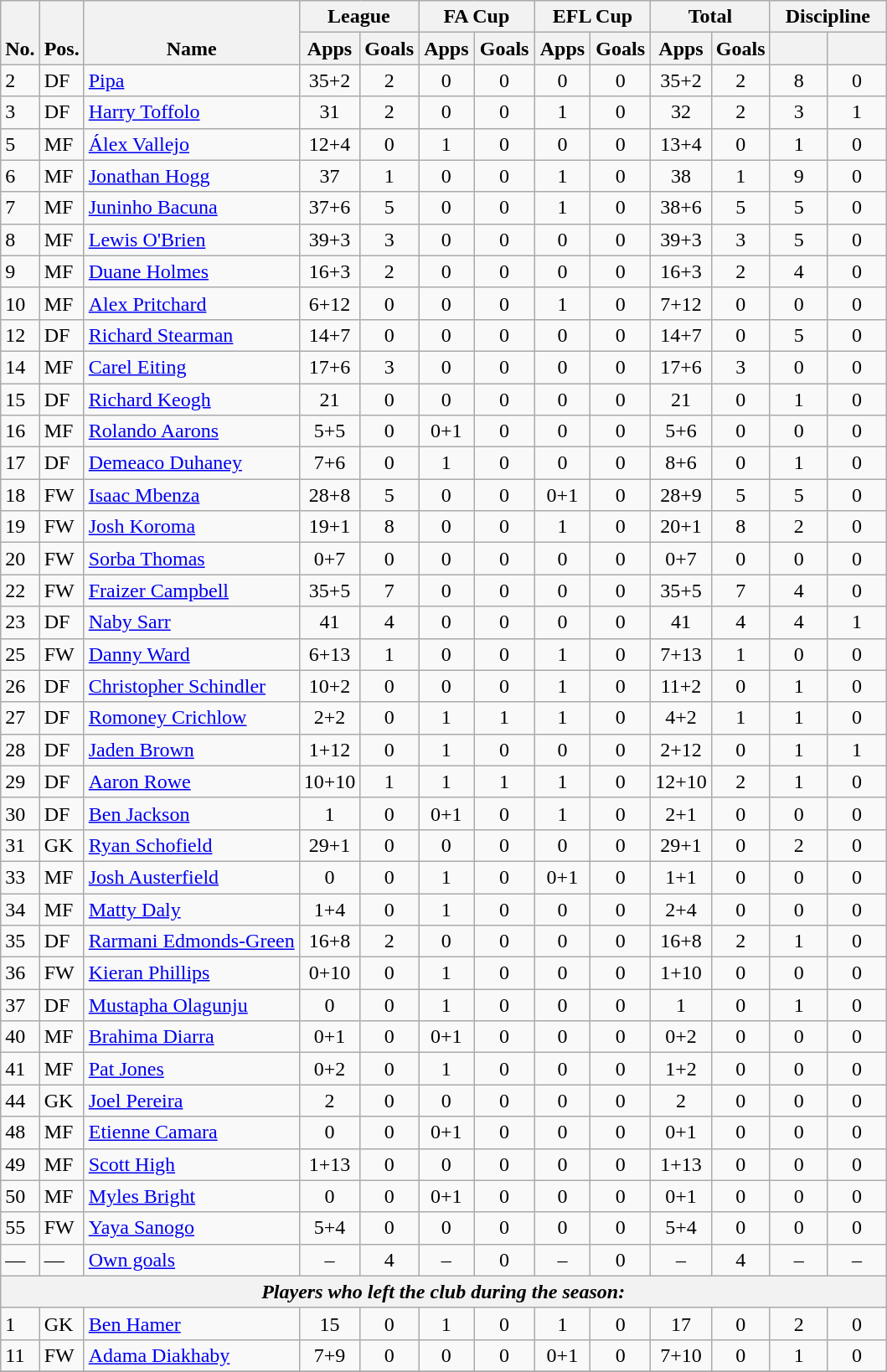<table class="wikitable" style="text-align:center">
<tr>
<th rowspan="2" valign="bottom">No.</th>
<th rowspan="2" valign="bottom">Pos.</th>
<th rowspan="2" valign="bottom">Name</th>
<th colspan="2" width="85">League</th>
<th colspan="2" width="85">FA Cup</th>
<th colspan="2" width="85">EFL Cup</th>
<th colspan="2" width="85">Total</th>
<th colspan="2" width="85">Discipline</th>
</tr>
<tr>
<th>Apps</th>
<th>Goals</th>
<th>Apps</th>
<th>Goals</th>
<th>Apps</th>
<th>Goals</th>
<th>Apps</th>
<th>Goals</th>
<th></th>
<th></th>
</tr>
<tr>
<td align="left">2</td>
<td align="left">DF</td>
<td align="left"> <a href='#'>Pipa</a></td>
<td>35+2</td>
<td>2</td>
<td>0</td>
<td>0</td>
<td>0</td>
<td>0</td>
<td>35+2</td>
<td>2</td>
<td>8</td>
<td>0</td>
</tr>
<tr>
<td align="left">3</td>
<td align="left">DF</td>
<td align="left"> <a href='#'>Harry Toffolo</a></td>
<td>31</td>
<td>2</td>
<td>0</td>
<td>0</td>
<td>1</td>
<td>0</td>
<td>32</td>
<td>2</td>
<td>3</td>
<td>1</td>
</tr>
<tr>
<td align="left">5</td>
<td align="left">MF</td>
<td align="left"> <a href='#'>Álex Vallejo</a></td>
<td>12+4</td>
<td>0</td>
<td>1</td>
<td>0</td>
<td>0</td>
<td>0</td>
<td>13+4</td>
<td>0</td>
<td>1</td>
<td>0</td>
</tr>
<tr>
<td align="left">6</td>
<td align="left">MF</td>
<td align="left"> <a href='#'>Jonathan Hogg</a></td>
<td>37</td>
<td>1</td>
<td>0</td>
<td>0</td>
<td>1</td>
<td>0</td>
<td>38</td>
<td>1</td>
<td>9</td>
<td>0</td>
</tr>
<tr>
<td align="left">7</td>
<td align="left">MF</td>
<td align="left"> <a href='#'>Juninho Bacuna</a></td>
<td>37+6</td>
<td>5</td>
<td>0</td>
<td>0</td>
<td>1</td>
<td>0</td>
<td>38+6</td>
<td>5</td>
<td>5</td>
<td>0</td>
</tr>
<tr>
<td align="left">8</td>
<td align="left">MF</td>
<td align="left"> <a href='#'>Lewis O'Brien</a></td>
<td>39+3</td>
<td>3</td>
<td>0</td>
<td>0</td>
<td>0</td>
<td>0</td>
<td>39+3</td>
<td>3</td>
<td>5</td>
<td>0</td>
</tr>
<tr>
<td align="left">9</td>
<td align="left">MF</td>
<td align="left"> <a href='#'>Duane Holmes</a></td>
<td>16+3</td>
<td>2</td>
<td>0</td>
<td>0</td>
<td>0</td>
<td>0</td>
<td>16+3</td>
<td>2</td>
<td>4</td>
<td>0</td>
</tr>
<tr>
<td align="left">10</td>
<td align="left">MF</td>
<td align="left"> <a href='#'>Alex Pritchard</a></td>
<td>6+12</td>
<td>0</td>
<td>0</td>
<td>0</td>
<td>1</td>
<td>0</td>
<td>7+12</td>
<td>0</td>
<td>0</td>
<td>0</td>
</tr>
<tr>
<td align="left">12</td>
<td align="left">DF</td>
<td align="left"> <a href='#'>Richard Stearman</a></td>
<td>14+7</td>
<td>0</td>
<td>0</td>
<td>0</td>
<td>0</td>
<td>0</td>
<td>14+7</td>
<td>0</td>
<td>5</td>
<td>0</td>
</tr>
<tr>
<td align="left">14</td>
<td align="left">MF</td>
<td align="left"> <a href='#'>Carel Eiting</a></td>
<td>17+6</td>
<td>3</td>
<td>0</td>
<td>0</td>
<td>0</td>
<td>0</td>
<td>17+6</td>
<td>3</td>
<td>0</td>
<td>0</td>
</tr>
<tr>
<td align="left">15</td>
<td align="left">DF</td>
<td align="left"> <a href='#'>Richard Keogh</a></td>
<td>21</td>
<td>0</td>
<td>0</td>
<td>0</td>
<td>0</td>
<td>0</td>
<td>21</td>
<td>0</td>
<td>1</td>
<td>0</td>
</tr>
<tr>
<td align="left">16</td>
<td align="left">MF</td>
<td align="left"> <a href='#'>Rolando Aarons</a></td>
<td>5+5</td>
<td>0</td>
<td>0+1</td>
<td>0</td>
<td>0</td>
<td>0</td>
<td>5+6</td>
<td>0</td>
<td>0</td>
<td>0</td>
</tr>
<tr>
<td align="left">17</td>
<td align="left">DF</td>
<td align="left"> <a href='#'>Demeaco Duhaney</a></td>
<td>7+6</td>
<td>0</td>
<td>1</td>
<td>0</td>
<td>0</td>
<td>0</td>
<td>8+6</td>
<td>0</td>
<td>1</td>
<td>0</td>
</tr>
<tr>
<td align="left">18</td>
<td align="left">FW</td>
<td align="left"> <a href='#'>Isaac Mbenza</a></td>
<td>28+8</td>
<td>5</td>
<td>0</td>
<td>0</td>
<td>0+1</td>
<td>0</td>
<td>28+9</td>
<td>5</td>
<td>5</td>
<td>0</td>
</tr>
<tr>
<td align="left">19</td>
<td align="left">FW</td>
<td align="left"> <a href='#'>Josh Koroma</a></td>
<td>19+1</td>
<td>8</td>
<td>0</td>
<td>0</td>
<td>1</td>
<td>0</td>
<td>20+1</td>
<td>8</td>
<td>2</td>
<td>0</td>
</tr>
<tr>
<td align="left">20</td>
<td align="left">FW</td>
<td align="left"> <a href='#'>Sorba Thomas</a></td>
<td>0+7</td>
<td>0</td>
<td>0</td>
<td>0</td>
<td>0</td>
<td>0</td>
<td>0+7</td>
<td>0</td>
<td>0</td>
<td>0</td>
</tr>
<tr>
<td align="left">22</td>
<td align="left">FW</td>
<td align="left"> <a href='#'>Fraizer Campbell</a></td>
<td>35+5</td>
<td>7</td>
<td>0</td>
<td>0</td>
<td>0</td>
<td>0</td>
<td>35+5</td>
<td>7</td>
<td>4</td>
<td>0</td>
</tr>
<tr>
<td align="left">23</td>
<td align="left">DF</td>
<td align="left"> <a href='#'>Naby Sarr</a></td>
<td>41</td>
<td>4</td>
<td>0</td>
<td>0</td>
<td>0</td>
<td>0</td>
<td>41</td>
<td>4</td>
<td>4</td>
<td>1</td>
</tr>
<tr>
<td align="left">25</td>
<td align="left">FW</td>
<td align="left"> <a href='#'>Danny Ward</a></td>
<td>6+13</td>
<td>1</td>
<td>0</td>
<td>0</td>
<td>1</td>
<td>0</td>
<td>7+13</td>
<td>1</td>
<td>0</td>
<td>0</td>
</tr>
<tr>
<td align="left">26</td>
<td align="left">DF</td>
<td align="left"> <a href='#'>Christopher Schindler</a></td>
<td>10+2</td>
<td>0</td>
<td>0</td>
<td>0</td>
<td>1</td>
<td>0</td>
<td>11+2</td>
<td>0</td>
<td>1</td>
<td>0</td>
</tr>
<tr>
<td align="left">27</td>
<td align="left">DF</td>
<td align="left"> <a href='#'>Romoney Crichlow</a></td>
<td>2+2</td>
<td>0</td>
<td>1</td>
<td>1</td>
<td>1</td>
<td>0</td>
<td>4+2</td>
<td>1</td>
<td>1</td>
<td>0</td>
</tr>
<tr>
<td align="left">28</td>
<td align="left">DF</td>
<td align="left"> <a href='#'>Jaden Brown</a></td>
<td>1+12</td>
<td>0</td>
<td>1</td>
<td>0</td>
<td>0</td>
<td>0</td>
<td>2+12</td>
<td>0</td>
<td>1</td>
<td>1</td>
</tr>
<tr>
<td align="left">29</td>
<td align="left">DF</td>
<td align="left"> <a href='#'>Aaron Rowe</a></td>
<td>10+10</td>
<td>1</td>
<td>1</td>
<td>1</td>
<td>1</td>
<td>0</td>
<td>12+10</td>
<td>2</td>
<td>1</td>
<td>0</td>
</tr>
<tr>
<td align="left">30</td>
<td align="left">DF</td>
<td align="left"> <a href='#'>Ben Jackson</a></td>
<td>1</td>
<td>0</td>
<td>0+1</td>
<td>0</td>
<td>1</td>
<td>0</td>
<td>2+1</td>
<td>0</td>
<td>0</td>
<td>0</td>
</tr>
<tr>
<td align="left">31</td>
<td align="left">GK</td>
<td align="left"> <a href='#'>Ryan Schofield</a></td>
<td>29+1</td>
<td>0</td>
<td>0</td>
<td>0</td>
<td>0</td>
<td>0</td>
<td>29+1</td>
<td>0</td>
<td>2</td>
<td>0</td>
</tr>
<tr>
<td align="left">33</td>
<td align="left">MF</td>
<td align="left"> <a href='#'>Josh Austerfield</a></td>
<td>0</td>
<td>0</td>
<td>1</td>
<td>0</td>
<td>0+1</td>
<td>0</td>
<td>1+1</td>
<td>0</td>
<td>0</td>
<td>0</td>
</tr>
<tr>
<td align="left">34</td>
<td align="left">MF</td>
<td align="left"> <a href='#'>Matty Daly</a></td>
<td>1+4</td>
<td>0</td>
<td>1</td>
<td>0</td>
<td>0</td>
<td>0</td>
<td>2+4</td>
<td>0</td>
<td>0</td>
<td>0</td>
</tr>
<tr>
<td align="left">35</td>
<td align="left">DF</td>
<td align="left"> <a href='#'>Rarmani Edmonds-Green</a></td>
<td>16+8</td>
<td>2</td>
<td>0</td>
<td>0</td>
<td>0</td>
<td>0</td>
<td>16+8</td>
<td>2</td>
<td>1</td>
<td>0</td>
</tr>
<tr>
<td align="left">36</td>
<td align="left">FW</td>
<td align="left"> <a href='#'>Kieran Phillips</a></td>
<td>0+10</td>
<td>0</td>
<td>1</td>
<td>0</td>
<td>0</td>
<td>0</td>
<td>1+10</td>
<td>0</td>
<td>0</td>
<td>0</td>
</tr>
<tr>
<td align="left">37</td>
<td align="left">DF</td>
<td align="left"> <a href='#'>Mustapha Olagunju</a></td>
<td>0</td>
<td>0</td>
<td>1</td>
<td>0</td>
<td>0</td>
<td>0</td>
<td>1</td>
<td>0</td>
<td>1</td>
<td>0</td>
</tr>
<tr>
<td align="left">40</td>
<td align="left">MF</td>
<td align="left"> <a href='#'>Brahima Diarra</a></td>
<td>0+1</td>
<td>0</td>
<td>0+1</td>
<td>0</td>
<td>0</td>
<td>0</td>
<td>0+2</td>
<td>0</td>
<td>0</td>
<td>0</td>
</tr>
<tr>
<td align="left">41</td>
<td align="left">MF</td>
<td align="left"> <a href='#'>Pat Jones</a></td>
<td>0+2</td>
<td>0</td>
<td>1</td>
<td>0</td>
<td>0</td>
<td>0</td>
<td>1+2</td>
<td>0</td>
<td>0</td>
<td>0</td>
</tr>
<tr>
<td align="left">44</td>
<td align="left">GK</td>
<td align="left"> <a href='#'>Joel Pereira</a></td>
<td>2</td>
<td>0</td>
<td>0</td>
<td>0</td>
<td>0</td>
<td>0</td>
<td>2</td>
<td>0</td>
<td>0</td>
<td>0</td>
</tr>
<tr>
<td align="left">48</td>
<td align="left">MF</td>
<td align="left"> <a href='#'>Etienne Camara</a></td>
<td>0</td>
<td>0</td>
<td>0+1</td>
<td>0</td>
<td>0</td>
<td>0</td>
<td>0+1</td>
<td>0</td>
<td>0</td>
<td>0</td>
</tr>
<tr>
<td align="left">49</td>
<td align="left">MF</td>
<td align="left"> <a href='#'>Scott High</a></td>
<td>1+13</td>
<td>0</td>
<td>0</td>
<td>0</td>
<td>0</td>
<td>0</td>
<td>1+13</td>
<td>0</td>
<td>0</td>
<td>0</td>
</tr>
<tr>
<td align="left">50</td>
<td align="left">MF</td>
<td align="left"> <a href='#'>Myles Bright</a></td>
<td>0</td>
<td>0</td>
<td>0+1</td>
<td>0</td>
<td>0</td>
<td>0</td>
<td>0+1</td>
<td>0</td>
<td>0</td>
<td>0</td>
</tr>
<tr>
<td align="left">55</td>
<td align="left">FW</td>
<td align="left"> <a href='#'>Yaya Sanogo</a></td>
<td>5+4</td>
<td>0</td>
<td>0</td>
<td>0</td>
<td>0</td>
<td>0</td>
<td>5+4</td>
<td>0</td>
<td>0</td>
<td>0</td>
</tr>
<tr>
<td align="left">—</td>
<td align="left">—</td>
<td align="left"><a href='#'>Own goals</a></td>
<td>–</td>
<td>4</td>
<td>–</td>
<td>0</td>
<td>–</td>
<td>0</td>
<td>–</td>
<td>4</td>
<td>–</td>
<td>–</td>
</tr>
<tr>
<th colspan=15><em>Players who left the club during the season:</em></th>
</tr>
<tr>
<td align="left">1</td>
<td align="left">GK</td>
<td align="left"> <a href='#'>Ben Hamer</a></td>
<td>15</td>
<td>0</td>
<td>1</td>
<td>0</td>
<td>1</td>
<td>0</td>
<td>17</td>
<td>0</td>
<td>2</td>
<td>0</td>
</tr>
<tr>
<td align="left">11</td>
<td align="left">FW</td>
<td align="left"> <a href='#'>Adama Diakhaby</a></td>
<td>7+9</td>
<td>0</td>
<td>0</td>
<td>0</td>
<td>0+1</td>
<td>0</td>
<td>7+10</td>
<td>0</td>
<td>1</td>
<td>0</td>
</tr>
<tr>
</tr>
</table>
